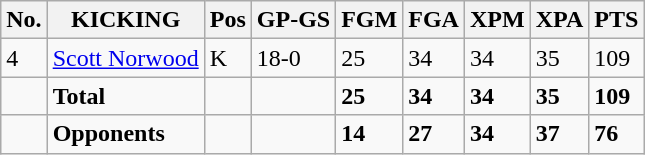<table class="wikitable" style="white-space:nowrap;">
<tr>
<th>No.</th>
<th>KICKING</th>
<th>Pos</th>
<th>GP-GS</th>
<th>FGM</th>
<th>FGA</th>
<th>XPM</th>
<th>XPA</th>
<th>PTS</th>
</tr>
<tr>
<td>4</td>
<td><a href='#'>Scott Norwood</a></td>
<td>K</td>
<td>18-0</td>
<td>25</td>
<td>34</td>
<td>34</td>
<td>35</td>
<td>109</td>
</tr>
<tr>
<td></td>
<td><strong>Total</strong></td>
<td></td>
<td></td>
<td><strong>25</strong></td>
<td><strong>34</strong></td>
<td><strong>34</strong></td>
<td><strong>35</strong></td>
<td><strong>109</strong></td>
</tr>
<tr>
<td></td>
<td><strong>Opponents</strong></td>
<td></td>
<td></td>
<td><strong>14</strong></td>
<td><strong>27</strong></td>
<td><strong>34</strong></td>
<td><strong>37</strong></td>
<td><strong>76</strong></td>
</tr>
</table>
